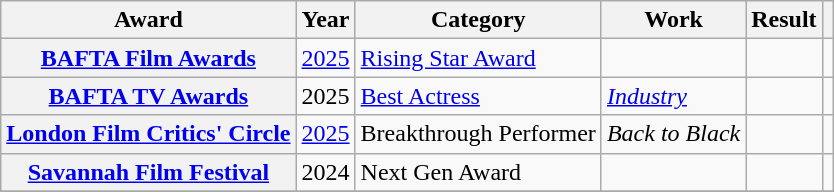<table class="wikitable plainrowheaders sortable">
<tr>
<th scope="col">Award</th>
<th scope="col">Year</th>
<th scope="col">Category</th>
<th scope="col">Work</th>
<th scope="col">Result</th>
<th scope="col" class="unsortable"></th>
</tr>
<tr>
<th scope="row"><a href='#'>BAFTA Film Awards</a></th>
<td><a href='#'>2025</a></td>
<td><a href='#'>Rising Star Award</a></td>
<td></td>
<td></td>
<td style="text-align:center;"></td>
</tr>
<tr>
<th scope="row"><a href='#'>BAFTA TV Awards</a></th>
<td>2025</td>
<td><a href='#'>Best Actress</a></td>
<td><em><a href='#'>Industry</a></em></td>
<td></td>
<td style="text-align:center;"></td>
</tr>
<tr>
<th scope="row"><a href='#'>London Film Critics' Circle</a></th>
<td><a href='#'>2025</a></td>
<td>Breakthrough Performer</td>
<td><em>Back to Black</em></td>
<td></td>
<td style="text-align:center;"></td>
</tr>
<tr>
<th scope="row"><a href='#'>Savannah Film Festival</a></th>
<td>2024</td>
<td>Next Gen Award</td>
<td></td>
<td></td>
<td style="text-align:center;"></td>
</tr>
<tr>
</tr>
</table>
